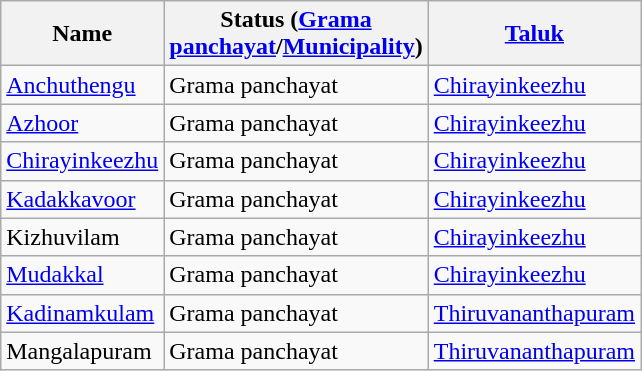<table class="wikitable sortable static-row-numbers static-row-header-hash">
<tr>
<th width="100px">Name</th>
<th width="130px">Status (<a href='#'>Grama panchayat</a>/<a href='#'>Municipality</a>)</th>
<th width="100px"><a href='#'>Taluk</a></th>
</tr>
<tr>
<td><a href='#'>Anchuthengu</a></td>
<td>Grama panchayat</td>
<td><a href='#'>Chirayinkeezhu</a></td>
</tr>
<tr>
<td><a href='#'>Azhoor</a></td>
<td>Grama panchayat</td>
<td><a href='#'>Chirayinkeezhu</a></td>
</tr>
<tr>
<td><a href='#'>Chirayinkeezhu</a></td>
<td>Grama panchayat</td>
<td><a href='#'>Chirayinkeezhu</a></td>
</tr>
<tr>
<td><a href='#'>Kadakkavoor</a></td>
<td>Grama panchayat</td>
<td><a href='#'>Chirayinkeezhu</a></td>
</tr>
<tr>
<td>Kizhuvilam</td>
<td>Grama panchayat</td>
<td><a href='#'>Chirayinkeezhu</a></td>
</tr>
<tr>
<td><a href='#'>Mudakkal</a></td>
<td>Grama panchayat</td>
<td><a href='#'>Chirayinkeezhu</a></td>
</tr>
<tr>
<td><a href='#'>Kadinamkulam</a></td>
<td>Grama panchayat</td>
<td><a href='#'>Thiruvananthapuram</a></td>
</tr>
<tr>
<td>Mangalapuram</td>
<td>Grama panchayat</td>
<td><a href='#'>Thiruvananthapuram</a></td>
</tr>
</table>
